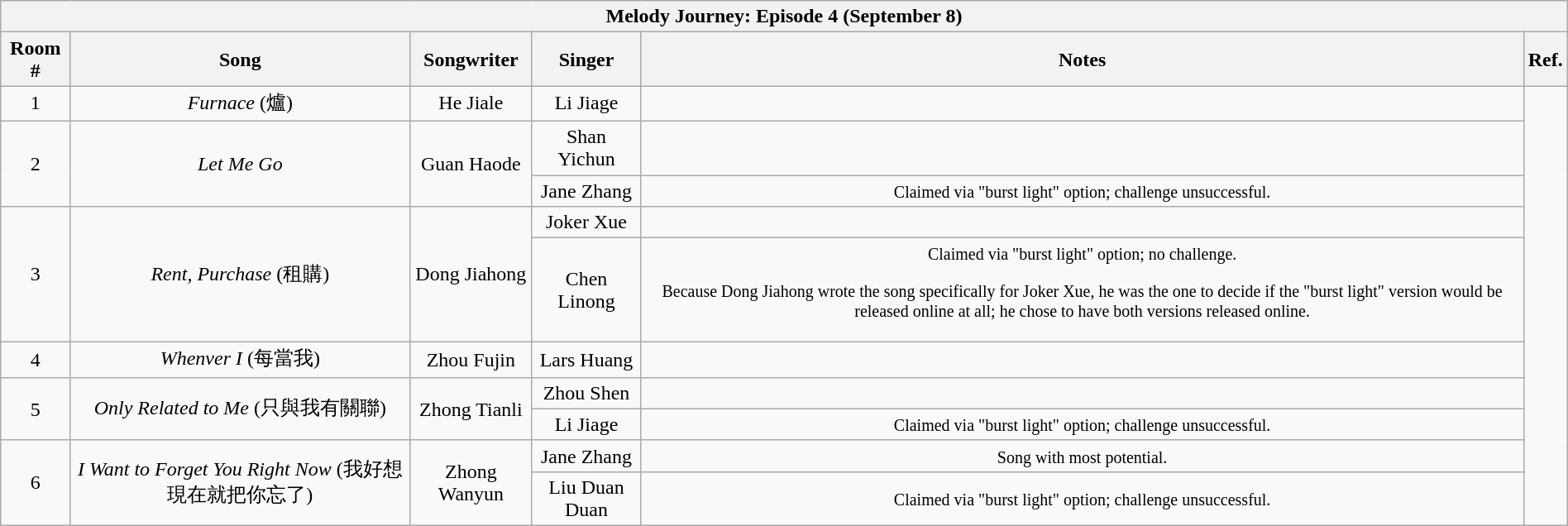<table class="wikitable" width="100%" style="text-align:center;">
<tr>
<th colspan=6>Melody Journey: Episode 4 (September 8)</th>
</tr>
<tr>
<th>Room #</th>
<th>Song</th>
<th>Songwriter</th>
<th>Singer</th>
<th>Notes</th>
<th>Ref.</th>
</tr>
<tr>
<td>1</td>
<td><em>Furnace</em> (爐)</td>
<td>He Jiale</td>
<td>Li Jiage</td>
<td></td>
<td rowspan=10></td>
</tr>
<tr>
<td rowspan=2>2</td>
<td rowspan=2><em>Let Me Go</em></td>
<td rowspan=2>Guan Haode</td>
<td>Shan Yichun</td>
<td></td>
</tr>
<tr>
<td>Jane Zhang</td>
<td><small>Claimed via "burst light" option; challenge unsuccessful.</small></td>
</tr>
<tr>
<td rowspan=2>3</td>
<td rowspan=2><em>Rent, Purchase</em> (租購)</td>
<td rowspan=2>Dong Jiahong</td>
<td>Joker Xue</td>
<td></td>
</tr>
<tr>
<td>Chen Linong</td>
<td><small>Claimed via "burst light" option; no challenge.<p>Because Dong Jiahong wrote the song specifically for Joker Xue, he was the one to decide if the "burst light" version would be released online at all; he chose to have both versions released online.</p></small></td>
</tr>
<tr>
<td>4</td>
<td><em>Whenver I</em> (每當我)</td>
<td>Zhou Fujin</td>
<td>Lars Huang</td>
<td></td>
</tr>
<tr>
<td rowspan=2>5</td>
<td rowspan=2><em>Only Related to Me</em> (只與我有關聯)</td>
<td rowspan=2>Zhong Tianli</td>
<td>Zhou Shen</td>
<td></td>
</tr>
<tr>
<td>Li Jiage</td>
<td><small>Claimed via "burst light" option; challenge unsuccessful.</small></td>
</tr>
<tr>
<td rowspan=2>6</td>
<td rowspan=2><em>I Want to Forget You Right Now</em> (我好想現在就把你忘了)</td>
<td rowspan=2>Zhong Wanyun</td>
<td>Jane Zhang</td>
<td><small>Song with most potential.</small></td>
</tr>
<tr>
<td>Liu Duan Duan</td>
<td><small>Claimed via "burst light" option; challenge unsuccessful.</small></td>
</tr>
</table>
